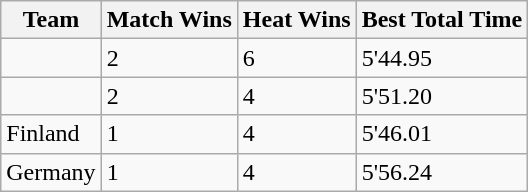<table class="wikitable">
<tr>
<th>Team</th>
<th>Match Wins</th>
<th>Heat Wins</th>
<th>Best Total Time</th>
</tr>
<tr>
<td><strong></strong></td>
<td>2</td>
<td>6</td>
<td>5'44.95</td>
</tr>
<tr>
<td><strong></strong></td>
<td>2</td>
<td>4</td>
<td>5'51.20</td>
</tr>
<tr>
<td> Finland</td>
<td>1</td>
<td>4</td>
<td>5'46.01</td>
</tr>
<tr>
<td> Germany</td>
<td>1</td>
<td>4</td>
<td>5'56.24</td>
</tr>
</table>
